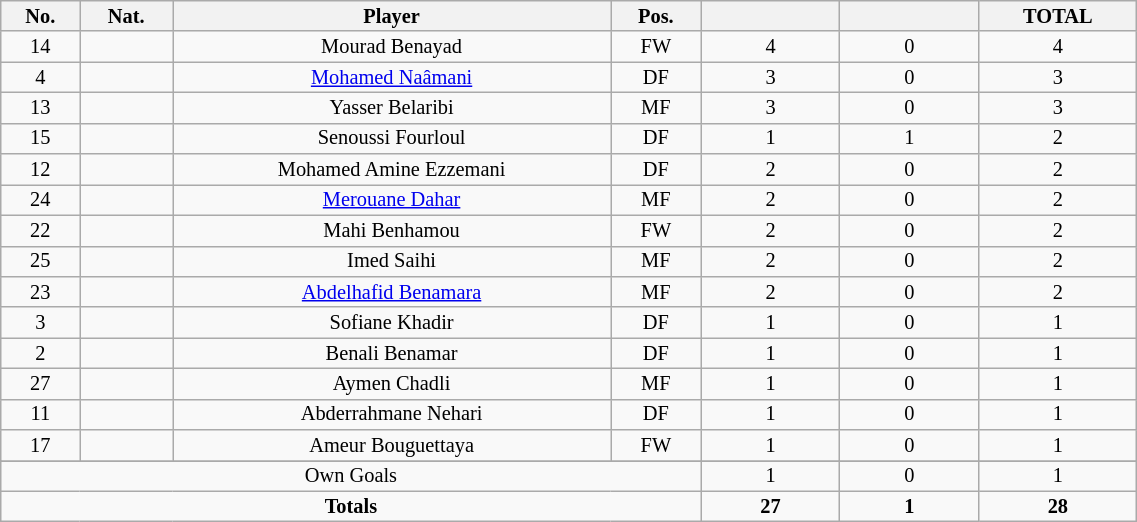<table class="wikitable sortable alternance"  style="font-size:85%; text-align:center; line-height:14px; width:60%;">
<tr>
<th width=10>No.</th>
<th width=10>Nat.</th>
<th width=140>Player</th>
<th width=10>Pos.</th>
<th width=40></th>
<th width=40></th>
<th width=10>TOTAL</th>
</tr>
<tr>
<td>14</td>
<td></td>
<td>Mourad Benayad</td>
<td>FW</td>
<td>4</td>
<td>0</td>
<td>4</td>
</tr>
<tr>
<td>4</td>
<td></td>
<td><a href='#'>Mohamed Naâmani</a></td>
<td>DF</td>
<td>3</td>
<td>0</td>
<td>3</td>
</tr>
<tr>
<td>13</td>
<td></td>
<td>Yasser Belaribi</td>
<td>MF</td>
<td>3</td>
<td>0</td>
<td>3</td>
</tr>
<tr>
<td>15</td>
<td></td>
<td>Senoussi Fourloul</td>
<td>DF</td>
<td>1</td>
<td>1</td>
<td>2</td>
</tr>
<tr>
<td>12</td>
<td></td>
<td>Mohamed Amine Ezzemani</td>
<td>DF</td>
<td>2</td>
<td>0</td>
<td>2</td>
</tr>
<tr>
<td>24</td>
<td></td>
<td><a href='#'>Merouane Dahar</a></td>
<td>MF</td>
<td>2</td>
<td>0</td>
<td>2</td>
</tr>
<tr>
<td>22</td>
<td></td>
<td>Mahi Benhamou</td>
<td>FW</td>
<td>2</td>
<td>0</td>
<td>2</td>
</tr>
<tr>
<td>25</td>
<td></td>
<td>Imed Saihi</td>
<td>MF</td>
<td>2</td>
<td>0</td>
<td>2</td>
</tr>
<tr>
<td>23</td>
<td></td>
<td><a href='#'>Abdelhafid Benamara</a></td>
<td>MF</td>
<td>2</td>
<td>0</td>
<td>2</td>
</tr>
<tr>
<td>3</td>
<td></td>
<td>Sofiane Khadir</td>
<td>DF</td>
<td>1</td>
<td>0</td>
<td>1</td>
</tr>
<tr>
<td>2</td>
<td></td>
<td>Benali Benamar</td>
<td>DF</td>
<td>1</td>
<td>0</td>
<td>1</td>
</tr>
<tr>
<td>27</td>
<td></td>
<td>Aymen Chadli</td>
<td>MF</td>
<td>1</td>
<td>0</td>
<td>1</td>
</tr>
<tr>
<td>11</td>
<td></td>
<td>Abderrahmane Nehari</td>
<td>DF</td>
<td>1</td>
<td>0</td>
<td>1</td>
</tr>
<tr>
<td>17</td>
<td></td>
<td>Ameur Bouguettaya</td>
<td>FW</td>
<td>1</td>
<td>0</td>
<td>1</td>
</tr>
<tr>
</tr>
<tr class="sortbottom">
<td colspan="4">Own Goals</td>
<td>1</td>
<td>0</td>
<td>1</td>
</tr>
<tr class="sortbottom">
<td colspan="4"><strong>Totals</strong></td>
<td><strong>27</strong></td>
<td><strong>1</strong></td>
<td><strong>28</strong></td>
</tr>
</table>
